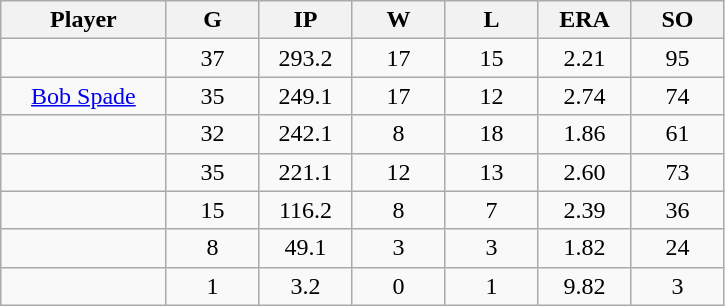<table class="wikitable sortable">
<tr>
<th bgcolor="#DDDDFF" width="16%">Player</th>
<th bgcolor="#DDDDFF" width="9%">G</th>
<th bgcolor="#DDDDFF" width="9%">IP</th>
<th bgcolor="#DDDDFF" width="9%">W</th>
<th bgcolor="#DDDDFF" width="9%">L</th>
<th bgcolor="#DDDDFF" width="9%">ERA</th>
<th bgcolor="#DDDDFF" width="9%">SO</th>
</tr>
<tr align="center">
<td></td>
<td>37</td>
<td>293.2</td>
<td>17</td>
<td>15</td>
<td>2.21</td>
<td>95</td>
</tr>
<tr align="center">
<td><a href='#'>Bob Spade</a></td>
<td>35</td>
<td>249.1</td>
<td>17</td>
<td>12</td>
<td>2.74</td>
<td>74</td>
</tr>
<tr align="center">
<td></td>
<td>32</td>
<td>242.1</td>
<td>8</td>
<td>18</td>
<td>1.86</td>
<td>61</td>
</tr>
<tr align="center">
<td></td>
<td>35</td>
<td>221.1</td>
<td>12</td>
<td>13</td>
<td>2.60</td>
<td>73</td>
</tr>
<tr align="center">
<td></td>
<td>15</td>
<td>116.2</td>
<td>8</td>
<td>7</td>
<td>2.39</td>
<td>36</td>
</tr>
<tr align="center">
<td></td>
<td>8</td>
<td>49.1</td>
<td>3</td>
<td>3</td>
<td>1.82</td>
<td>24</td>
</tr>
<tr align="center">
<td></td>
<td>1</td>
<td>3.2</td>
<td>0</td>
<td>1</td>
<td>9.82</td>
<td>3</td>
</tr>
</table>
